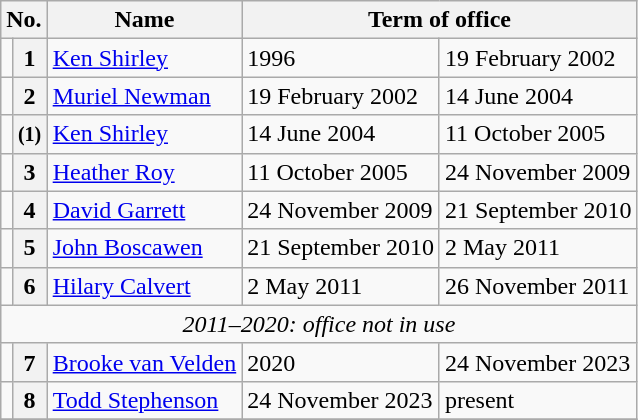<table class="wikitable">
<tr>
<th colspan="2">No.</th>
<th>Name</th>
<th colspan="2">Term of office</th>
</tr>
<tr>
<td bgcolor=></td>
<th>1</th>
<td><a href='#'>Ken Shirley</a></td>
<td>1996</td>
<td>19 February 2002</td>
</tr>
<tr>
<td bgcolor=></td>
<th>2</th>
<td><a href='#'>Muriel Newman</a></td>
<td>19 February 2002</td>
<td>14 June 2004</td>
</tr>
<tr>
<td bgcolor=></td>
<th><small>(1)</small></th>
<td><a href='#'>Ken Shirley</a></td>
<td>14 June 2004</td>
<td>11 October 2005</td>
</tr>
<tr>
<td bgcolor=></td>
<th>3</th>
<td><a href='#'>Heather Roy</a></td>
<td>11 October 2005</td>
<td>24 November 2009</td>
</tr>
<tr>
<td bgcolor=></td>
<th>4</th>
<td><a href='#'>David Garrett</a></td>
<td>24 November 2009</td>
<td>21 September 2010</td>
</tr>
<tr>
<td bgcolor=></td>
<th>5</th>
<td><a href='#'>John Boscawen</a></td>
<td>21 September 2010</td>
<td>2 May 2011</td>
</tr>
<tr>
<td bgcolor=></td>
<th>6</th>
<td><a href='#'>Hilary Calvert</a></td>
<td>2 May 2011</td>
<td>26 November 2011</td>
</tr>
<tr>
<td colspan=5 align=center><em>2011–2020: office not in use</em></td>
</tr>
<tr>
<td bgcolor=></td>
<th>7</th>
<td><a href='#'>Brooke van Velden</a></td>
<td>2020</td>
<td>24 November 2023</td>
</tr>
<tr>
<td bgcolor=></td>
<th>8</th>
<td><a href='#'>Todd Stephenson</a></td>
<td>24 November 2023</td>
<td>present</td>
</tr>
<tr>
</tr>
</table>
